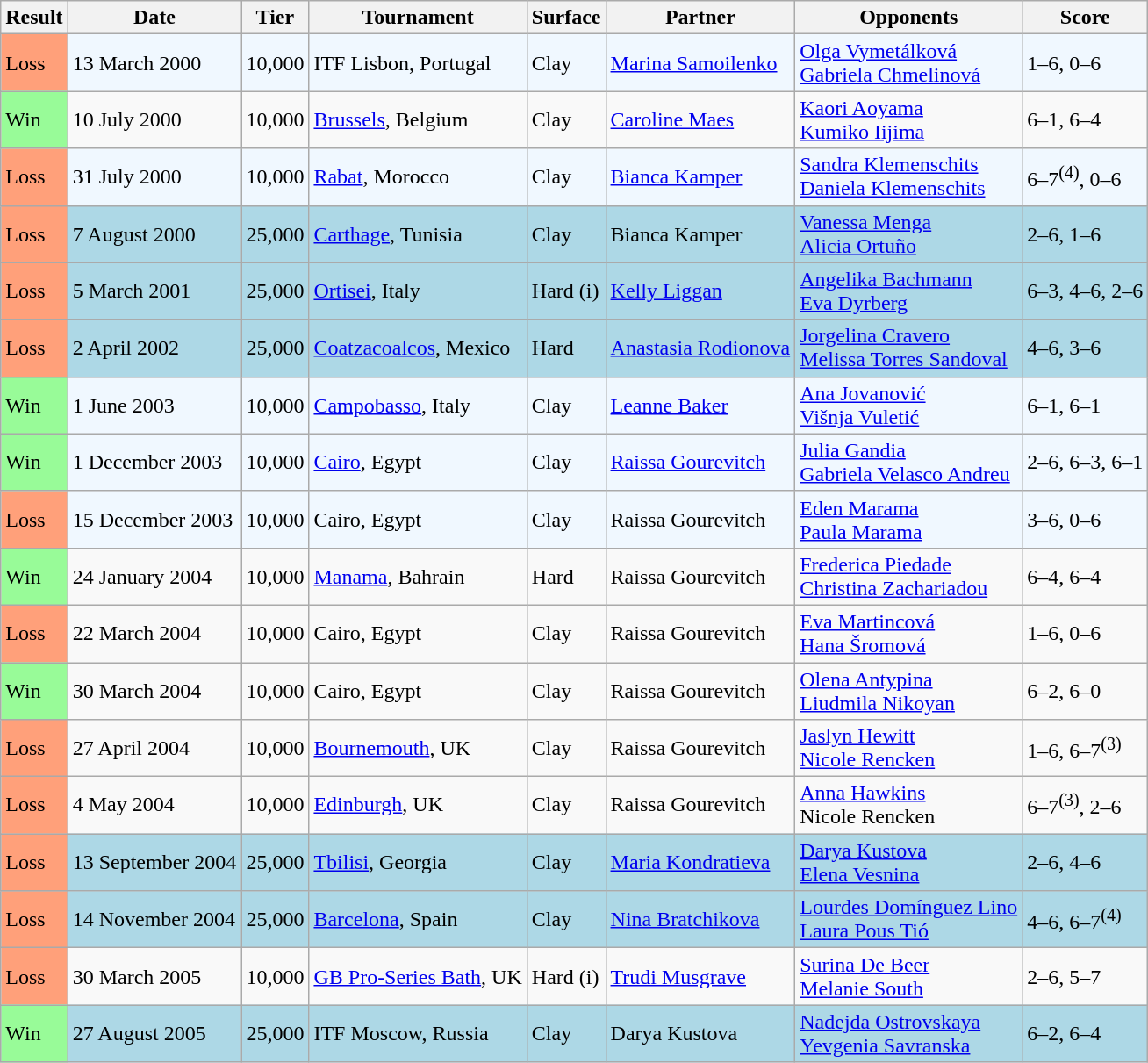<table class="sortable wikitable">
<tr>
<th>Result</th>
<th>Date</th>
<th>Tier</th>
<th>Tournament</th>
<th>Surface</th>
<th>Partner</th>
<th>Opponents</th>
<th class="unsortable">Score</th>
</tr>
<tr bgcolor="#f0f8ff">
<td bgcolor="FFA07A">Loss</td>
<td>13 March 2000</td>
<td>10,000</td>
<td>ITF Lisbon, Portugal</td>
<td>Clay</td>
<td> <a href='#'>Marina Samoilenko</a></td>
<td> <a href='#'>Olga Vymetálková</a> <br>  <a href='#'>Gabriela Chmelinová</a></td>
<td>1–6, 0–6</td>
</tr>
<tr>
<td style="background:#98fb98;">Win</td>
<td>10 July 2000</td>
<td>10,000</td>
<td><a href='#'>Brussels</a>, Belgium</td>
<td>Clay</td>
<td> <a href='#'>Caroline Maes</a></td>
<td> <a href='#'>Kaori Aoyama</a> <br>  <a href='#'>Kumiko Iijima</a></td>
<td>6–1, 6–4</td>
</tr>
<tr bgcolor="#f0f8ff">
<td bgcolor="FFA07A">Loss</td>
<td>31 July 2000</td>
<td>10,000</td>
<td><a href='#'>Rabat</a>, Morocco</td>
<td>Clay</td>
<td> <a href='#'>Bianca Kamper</a></td>
<td> <a href='#'>Sandra Klemenschits</a> <br>  <a href='#'>Daniela Klemenschits</a></td>
<td>6–7<sup>(4)</sup>, 0–6</td>
</tr>
<tr style="background:lightblue;">
<td bgcolor="FFA07A">Loss</td>
<td>7 August 2000</td>
<td>25,000</td>
<td><a href='#'>Carthage</a>, Tunisia</td>
<td>Clay</td>
<td> Bianca Kamper</td>
<td> <a href='#'>Vanessa Menga</a> <br>  <a href='#'>Alicia Ortuño</a></td>
<td>2–6, 1–6</td>
</tr>
<tr style="background:lightblue;">
<td bgcolor="FFA07A">Loss</td>
<td>5 March 2001</td>
<td>25,000</td>
<td><a href='#'>Ortisei</a>, Italy</td>
<td>Hard (i)</td>
<td> <a href='#'>Kelly Liggan</a></td>
<td> <a href='#'>Angelika Bachmann</a> <br>  <a href='#'>Eva Dyrberg</a></td>
<td>6–3, 4–6, 2–6</td>
</tr>
<tr style="background:lightblue;">
<td bgcolor="FFA07A">Loss</td>
<td>2 April 2002</td>
<td>25,000</td>
<td><a href='#'>Coatzacoalcos</a>, Mexico</td>
<td>Hard</td>
<td> <a href='#'>Anastasia Rodionova</a></td>
<td> <a href='#'>Jorgelina Cravero</a> <br>  <a href='#'>Melissa Torres Sandoval</a></td>
<td>4–6, 3–6</td>
</tr>
<tr bgcolor="#f0f8ff">
<td bgcolor="98FB98">Win</td>
<td>1 June 2003</td>
<td>10,000</td>
<td><a href='#'>Campobasso</a>, Italy</td>
<td>Clay</td>
<td> <a href='#'>Leanne Baker</a></td>
<td> <a href='#'>Ana Jovanović</a> <br>  <a href='#'>Višnja Vuletić</a></td>
<td>6–1, 6–1</td>
</tr>
<tr bgcolor="#f0f8ff">
<td bgcolor="98FB98">Win</td>
<td>1 December 2003</td>
<td>10,000</td>
<td><a href='#'>Cairo</a>, Egypt</td>
<td>Clay</td>
<td> <a href='#'>Raissa Gourevitch</a></td>
<td> <a href='#'>Julia Gandia</a> <br>  <a href='#'>Gabriela Velasco Andreu</a></td>
<td>2–6, 6–3, 6–1</td>
</tr>
<tr bgcolor="#f0f8ff">
<td bgcolor="FFA07A">Loss</td>
<td>15 December 2003</td>
<td>10,000</td>
<td>Cairo, Egypt</td>
<td>Clay</td>
<td> Raissa Gourevitch</td>
<td> <a href='#'>Eden Marama</a> <br>  <a href='#'>Paula Marama</a></td>
<td>3–6, 0–6</td>
</tr>
<tr>
<td bgcolor="98FB98">Win</td>
<td>24 January 2004</td>
<td>10,000</td>
<td><a href='#'>Manama</a>, Bahrain</td>
<td>Hard</td>
<td> Raissa Gourevitch</td>
<td> <a href='#'>Frederica Piedade</a> <br>  <a href='#'>Christina Zachariadou</a></td>
<td>6–4, 6–4</td>
</tr>
<tr>
<td bgcolor="FFA07A">Loss</td>
<td>22 March 2004</td>
<td>10,000</td>
<td>Cairo, Egypt</td>
<td>Clay</td>
<td> Raissa Gourevitch</td>
<td> <a href='#'>Eva Martincová</a> <br>  <a href='#'>Hana Šromová</a></td>
<td>1–6, 0–6</td>
</tr>
<tr>
<td bgcolor="98FB98">Win</td>
<td>30 March 2004</td>
<td>10,000</td>
<td>Cairo, Egypt</td>
<td>Clay</td>
<td> Raissa Gourevitch</td>
<td> <a href='#'>Olena Antypina</a> <br>  <a href='#'>Liudmila Nikoyan</a></td>
<td>6–2, 6–0</td>
</tr>
<tr>
<td bgcolor="FFA07A">Loss</td>
<td>27 April 2004</td>
<td>10,000</td>
<td><a href='#'>Bournemouth</a>, UK</td>
<td>Clay</td>
<td> Raissa Gourevitch</td>
<td> <a href='#'>Jaslyn Hewitt</a> <br>  <a href='#'>Nicole Rencken</a></td>
<td>1–6, 6–7<sup>(3)</sup></td>
</tr>
<tr>
<td bgcolor="FFA07A">Loss</td>
<td>4 May 2004</td>
<td>10,000</td>
<td><a href='#'>Edinburgh</a>, UK</td>
<td>Clay</td>
<td> Raissa Gourevitch</td>
<td> <a href='#'>Anna Hawkins</a> <br>  Nicole Rencken</td>
<td>6–7<sup>(3)</sup>, 2–6</td>
</tr>
<tr style="background:lightblue;">
<td bgcolor="FFA07A">Loss</td>
<td>13 September 2004</td>
<td>25,000</td>
<td><a href='#'>Tbilisi</a>, Georgia</td>
<td>Clay</td>
<td> <a href='#'>Maria Kondratieva</a></td>
<td> <a href='#'>Darya Kustova</a><br>  <a href='#'>Elena Vesnina</a></td>
<td>2–6, 4–6</td>
</tr>
<tr style="background:lightblue;">
<td bgcolor="FFA07A">Loss</td>
<td>14 November 2004</td>
<td>25,000</td>
<td><a href='#'>Barcelona</a>, Spain</td>
<td>Clay</td>
<td> <a href='#'>Nina Bratchikova</a></td>
<td> <a href='#'>Lourdes Domínguez Lino</a> <br>  <a href='#'>Laura Pous Tió</a></td>
<td>4–6, 6–7<sup>(4)</sup></td>
</tr>
<tr>
<td bgcolor="FFA07A">Loss</td>
<td>30 March 2005</td>
<td>10,000</td>
<td><a href='#'>GB Pro-Series Bath</a>, UK</td>
<td>Hard (i)</td>
<td> <a href='#'>Trudi Musgrave</a></td>
<td> <a href='#'>Surina De Beer</a> <br>  <a href='#'>Melanie South</a></td>
<td>2–6, 5–7</td>
</tr>
<tr bgcolor="lightblue">
<td bgcolor="98FB98">Win</td>
<td>27 August 2005</td>
<td>25,000</td>
<td>ITF Moscow, Russia</td>
<td>Clay</td>
<td> Darya Kustova</td>
<td> <a href='#'>Nadejda Ostrovskaya</a> <br>  <a href='#'>Yevgenia Savranska</a></td>
<td>6–2, 6–4</td>
</tr>
</table>
